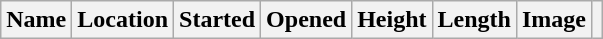<table class="wikitable sortable">
<tr>
<th>Name</th>
<th>Location</th>
<th>Started</th>
<th>Opened</th>
<th>Height</th>
<th>Length</th>
<th>Image</th>
<th><br>















</th>
</tr>
</table>
